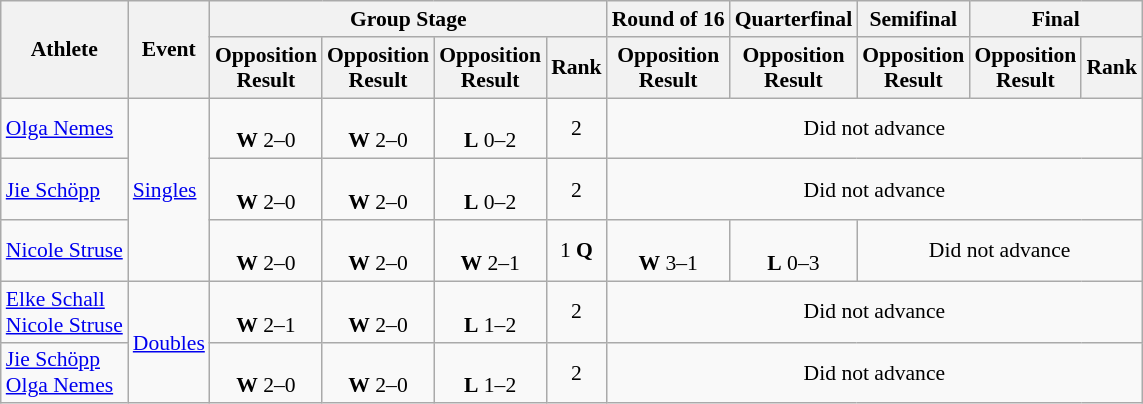<table class=wikitable style="font-size:90%">
<tr>
<th rowspan="2">Athlete</th>
<th rowspan="2">Event</th>
<th colspan="4">Group Stage</th>
<th>Round of 16</th>
<th>Quarterfinal</th>
<th>Semifinal</th>
<th colspan=2>Final</th>
</tr>
<tr>
<th>Opposition<br>Result</th>
<th>Opposition<br>Result</th>
<th>Opposition<br>Result</th>
<th>Rank</th>
<th>Opposition<br>Result</th>
<th>Opposition<br>Result</th>
<th>Opposition<br>Result</th>
<th>Opposition<br>Result</th>
<th>Rank</th>
</tr>
<tr align=center>
<td align=left><a href='#'>Olga Nemes</a></td>
<td align=left rowspan=3><a href='#'>Singles</a></td>
<td><br><strong>W</strong> 2–0</td>
<td><br><strong>W</strong> 2–0</td>
<td><br><strong>L</strong> 0–2</td>
<td>2</td>
<td colspan=5>Did not advance</td>
</tr>
<tr align=center>
<td align=left><a href='#'>Jie Schöpp</a></td>
<td><br><strong>W</strong> 2–0</td>
<td><br><strong>W</strong> 2–0</td>
<td><br><strong>L</strong> 0–2</td>
<td>2</td>
<td colspan=5>Did not advance</td>
</tr>
<tr align=center>
<td align=left><a href='#'>Nicole Struse</a></td>
<td><br><strong>W</strong> 2–0</td>
<td><br><strong>W</strong> 2–0</td>
<td><br><strong>W</strong> 2–1</td>
<td>1 <strong>Q</strong></td>
<td><br><strong>W</strong> 3–1</td>
<td><br><strong>L</strong> 0–3</td>
<td colspan=3>Did not advance</td>
</tr>
<tr align=center>
<td align=left><a href='#'>Elke Schall</a><br><a href='#'>Nicole Struse</a></td>
<td align=left rowspan=2><a href='#'>Doubles</a></td>
<td><br><strong>W</strong> 2–1</td>
<td><br><strong>W</strong> 2–0</td>
<td><br><strong>L</strong> 1–2</td>
<td>2</td>
<td colspan=5>Did not advance</td>
</tr>
<tr align=center>
<td align=left><a href='#'>Jie Schöpp</a><br><a href='#'>Olga Nemes</a></td>
<td><br><strong>W</strong> 2–0</td>
<td><br><strong>W</strong> 2–0</td>
<td><br><strong>L</strong> 1–2</td>
<td>2</td>
<td colspan=5>Did not advance</td>
</tr>
</table>
